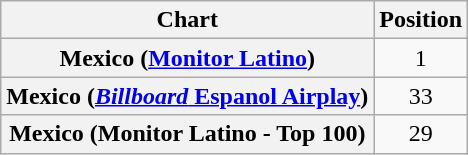<table class="wikitable plainrowheaders" style="text-align:center;">
<tr>
<th>Chart</th>
<th>Position</th>
</tr>
<tr>
<th scope="row">Mexico (<a href='#'>Monitor Latino</a>)</th>
<td align="center">1</td>
</tr>
<tr>
<th scope="row">Mexico (<a href='#'><em>Billboard</em> Espanol Airplay</a>)</th>
<td align="center">33</td>
</tr>
<tr>
<th scope="row">Mexico (Monitor Latino - Top 100)</th>
<td align="center">29</td>
</tr>
</table>
